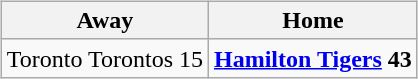<table cellspacing="10">
<tr>
<td valign="top"><br><table class="wikitable">
<tr>
<th>Away</th>
<th>Home</th>
</tr>
<tr>
<td>Toronto Torontos 15</td>
<td><strong><a href='#'>Hamilton Tigers</a> 43</strong></td>
</tr>
</table>
</td>
</tr>
</table>
